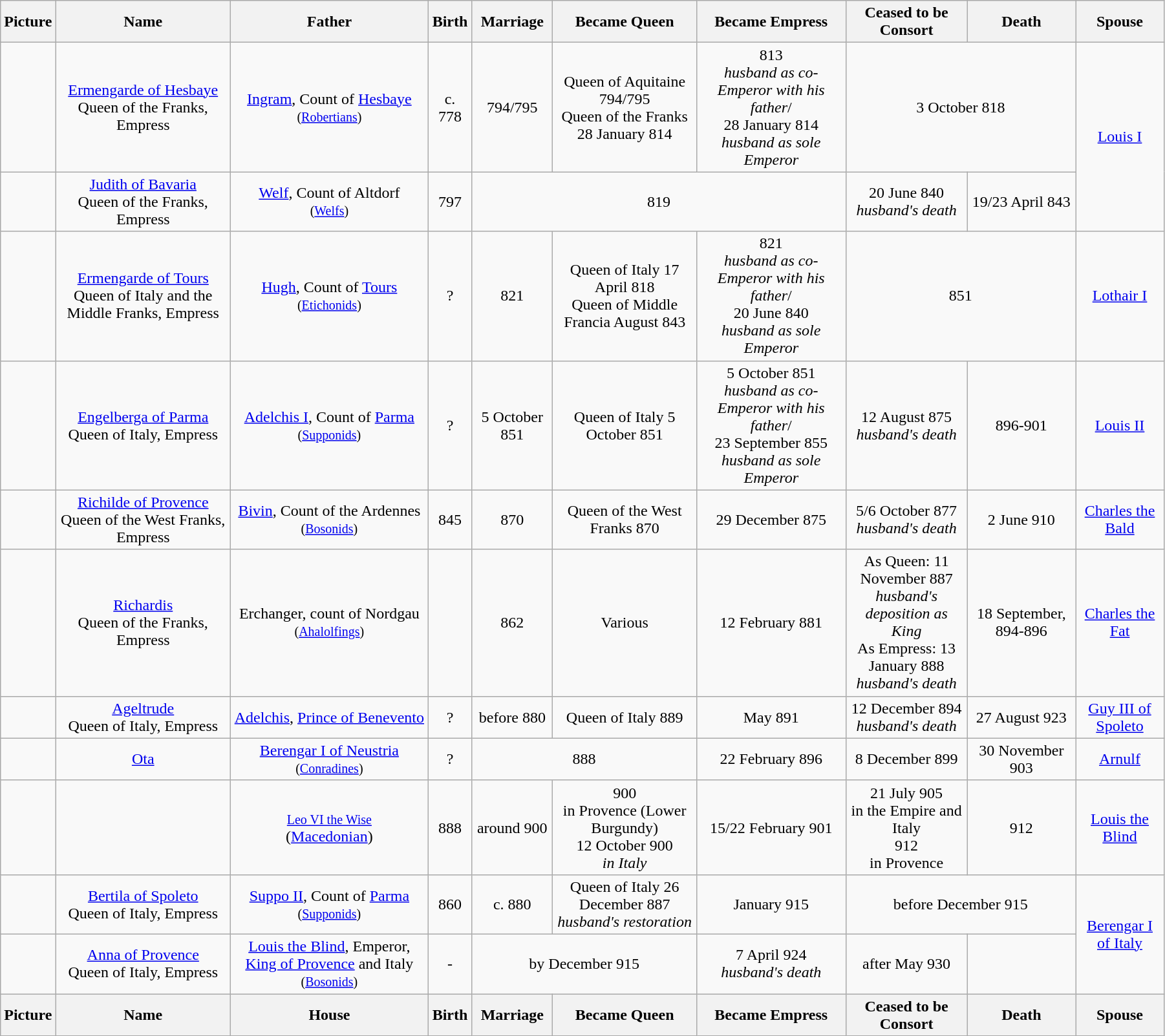<table width=95% class="wikitable">
<tr>
<th>Picture</th>
<th>Name</th>
<th>Father</th>
<th>Birth</th>
<th>Marriage</th>
<th>Became Queen</th>
<th>Became Empress</th>
<th>Ceased to be Consort</th>
<th>Death</th>
<th>Spouse</th>
</tr>
<tr>
<td align=center></td>
<td align=center><a href='#'>Ermengarde of Hesbaye</a><br>Queen of the Franks, Empress</td>
<td align="center"><a href='#'>Ingram</a>, Count of <a href='#'>Hesbaye</a><br><small>(<a href='#'>Robertians</a>)</small></td>
<td align="center">c. 778</td>
<td align="center">794/795</td>
<td align="center">Queen of Aquitaine 794/795<br>Queen of the Franks 28 January 814</td>
<td align="center">813<br><em>husband as co-Emperor with his father</em>/<br>28 January 814<br><em>husband as sole Emperor</em></td>
<td align="center" colspan="2">3 October 818</td>
<td align="center" rowspan="2"><a href='#'>Louis I</a></td>
</tr>
<tr>
<td align=center></td>
<td align="center"><a href='#'>Judith of Bavaria</a><br>Queen of the Franks, Empress</td>
<td align="center"><a href='#'>Welf</a>, Count of Altdorf<br><small>(<a href='#'>Welfs</a>)</small></td>
<td align="center">797</td>
<td align="center" colspan="3">819</td>
<td align="center">20 June 840<br><em>husband's death</em></td>
<td align="center">19/23 April 843</td>
</tr>
<tr>
<td align=center></td>
<td align=center><a href='#'>Ermengarde of Tours</a><br>Queen of Italy and the Middle Franks, Empress</td>
<td align="center"><a href='#'>Hugh</a>, Count of <a href='#'>Tours</a><br><small>(<a href='#'>Etichonids</a>)</small></td>
<td align="center">?</td>
<td align="center">821</td>
<td align="center">Queen of Italy 17 April 818<br>Queen of Middle Francia August 843</td>
<td align="center">821<br><em>husband as co-Emperor with his father</em>/<br>20 June 840<br><em>husband as sole Emperor</em></td>
<td align="center" colspan="2">851</td>
<td align="center"><a href='#'>Lothair I</a></td>
</tr>
<tr>
<td align=center></td>
<td align=center><a href='#'>Engelberga of Parma</a><br>Queen of Italy, Empress</td>
<td align="center"><a href='#'>Adelchis I</a>, Count of <a href='#'>Parma</a><br><small>(<a href='#'>Supponids</a>)</small></td>
<td align="center">?</td>
<td align="center">5 October 851</td>
<td align="center">Queen of Italy 5 October 851</td>
<td align="center">5 October 851<br><em>husband as co-Emperor with his father</em>/<br>23 September 855<br><em>husband as sole Emperor</em></td>
<td align="center">12 August 875<br><em>husband's death</em></td>
<td align="center">896-901</td>
<td align="center"><a href='#'>Louis II</a></td>
</tr>
<tr>
<td align=center></td>
<td align="center"><a href='#'>Richilde of Provence</a><br>Queen of the West Franks, Empress</td>
<td align="center"><a href='#'>Bivin</a>, Count of the Ardennes<br><small>(<a href='#'>Bosonids</a>)</small></td>
<td align="center">845</td>
<td align="center">870</td>
<td align="center">Queen of the West Franks 870</td>
<td align="center">29 December 875</td>
<td align="center">5/6 October 877<br><em>husband's death</em></td>
<td align="center">2 June 910</td>
<td align="center"><a href='#'>Charles the Bald</a></td>
</tr>
<tr>
<td align=center></td>
<td align="center"><a href='#'>Richardis</a><br>Queen of the Franks, Empress</td>
<td align="center">Erchanger, count of Nordgau<br><small>(<a href='#'>Ahalolfings</a>)</small></td>
<td align="center"></td>
<td align="center">862</td>
<td align="center">Various</td>
<td align="center">12 February 881</td>
<td align="center">As Queen: 11 November 887<br><em>husband's deposition as King</em><br>As Empress: 13 January 888<br><em>husband's death</em></td>
<td align="center">18 September, 894-896</td>
<td align="center"><a href='#'>Charles the Fat</a></td>
</tr>
<tr>
<td align=center></td>
<td align=center><a href='#'>Ageltrude</a><br>Queen of Italy, Empress</td>
<td align="center"><a href='#'>Adelchis</a>, <a href='#'>Prince of Benevento</a></td>
<td align="center">?</td>
<td align="center">before 880</td>
<td align="center">Queen of Italy 889</td>
<td align="center">May 891</td>
<td align="center">12 December 894<br><em>husband's death</em></td>
<td align="center">27 August 923</td>
<td align="center"><a href='#'>Guy III of Spoleto</a></td>
</tr>
<tr>
<td align=center></td>
<td align=center><a href='#'>Ota</a></td>
<td align="center"><a href='#'>Berengar I of Neustria</a><br><small>(<a href='#'>Conradines</a>)</small></td>
<td align="center">?</td>
<td align="center" colspan="2">888</td>
<td align="center">22 February 896</td>
<td align="center">8 December 899</td>
<td align="center">30 November 903</td>
<td align="center"><a href='#'>Arnulf</a></td>
</tr>
<tr>
<td align=center></td>
<td align="center"></td>
<td align="center"><small><a href='#'>Leo VI the Wise</a></small><br>(<a href='#'>Macedonian</a>)</td>
<td align="center">888</td>
<td align="center">around 900</td>
<td align="center">900<br>in Provence (Lower Burgundy)<br>12 October 900<br><em>in Italy</em></td>
<td align="center">15/22 February 901</td>
<td align="center">21 July 905<br>in the Empire and Italy<br>912<br>in Provence</td>
<td align="center">912</td>
<td align="center"><a href='#'>Louis the Blind</a></td>
</tr>
<tr>
<td align=center></td>
<td align=center><a href='#'>Bertila of Spoleto</a><br>Queen of Italy, Empress</td>
<td align="center"><a href='#'>Suppo II</a>, Count of <a href='#'>Parma</a><br><small>(<a href='#'>Supponids</a>)</small></td>
<td align="center">860</td>
<td align="center">c. 880</td>
<td align="center">Queen of Italy 26 December 887<br><em>husband's restoration</em></td>
<td align="center">January 915</td>
<td align="center" colspan="2">before December 915</td>
<td align="center" rowspan="2"><a href='#'>Berengar I of Italy</a></td>
</tr>
<tr>
<td align=center></td>
<td align=center><a href='#'>Anna of Provence</a><br>Queen of Italy, Empress</td>
<td align="center"><a href='#'>Louis the Blind</a>, Emperor, <a href='#'>King of Provence</a> and Italy<br><small>(<a href='#'>Bosonids</a>)</small></td>
<td align="center">-</td>
<td align="center" colspan="2">by December 915</td>
<td align="center">7 April 924<br><em>husband's death</em></td>
<td align="center">after May 930</td>
</tr>
<tr>
<th>Picture</th>
<th>Name</th>
<th>House</th>
<th>Birth</th>
<th>Marriage</th>
<th>Became Queen</th>
<th>Became Empress</th>
<th>Ceased to be Consort</th>
<th>Death</th>
<th>Spouse</th>
</tr>
</table>
